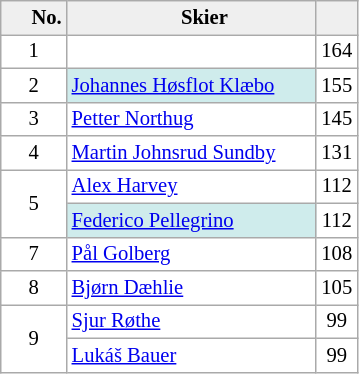<table class="wikitable sortable" style="background:#fff; font-size:86%; line-height:16px; border:gray solid 1px">
<tr>
<th style="width:10px; background:#efefef;">     No.</th>
<th style="width:160px; background:#efefef;">     Skier</th>
<th style="background:#efefef;"></th>
</tr>
<tr align=center>
<td>1</td>
<td align=left></td>
<td align="center">164</td>
</tr>
<tr align=center>
<td>2</td>
<td align=left bgcolor=CFECEC> <a href='#'>Johannes Høsflot Klæbo</a></td>
<td align="center">155</td>
</tr>
<tr align=center>
<td>3</td>
<td align=left> <a href='#'>Petter Northug</a></td>
<td align="center">145</td>
</tr>
<tr align=center>
<td>4</td>
<td align=left> <a href='#'>Martin Johnsrud Sundby</a></td>
<td align="center">131</td>
</tr>
<tr align=center>
<td rowspan=2>5</td>
<td align=left> <a href='#'>Alex Harvey</a></td>
<td align="center">112</td>
</tr>
<tr align=center>
<td align=left bgcolor=CFECEC>  <a href='#'>Federico Pellegrino</a></td>
<td align="center">112 </td>
</tr>
<tr align=center>
<td>7</td>
<td align=left> <a href='#'>Pål Golberg</a></td>
<td align="center">108 </td>
</tr>
<tr align=center>
<td>8</td>
<td align=left> <a href='#'>Bjørn Dæhlie</a></td>
<td align="center">105</td>
</tr>
<tr align=center>
<td rowspan=2>9</td>
<td align=left> <a href='#'>Sjur Røthe</a></td>
<td align="center">99</td>
</tr>
<tr align=center>
<td align=left> <a href='#'>Lukáš Bauer</a></td>
<td align="center">99</td>
</tr>
</table>
